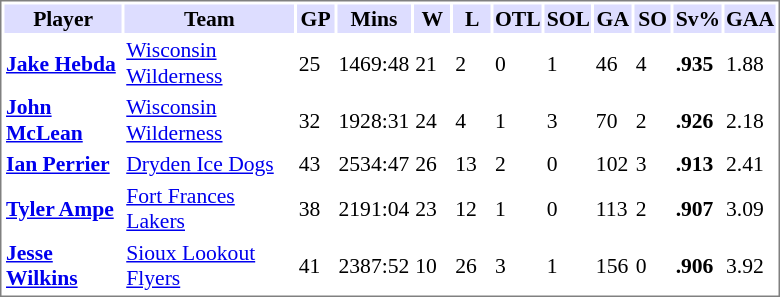<table cellpadding="0">
<tr align="left" style="vertical-align: top">
<td></td>
<td><br><table cellpadding="1" width="520px" style="font-size: 90%; border: 1px solid gray;">
<tr>
<th bgcolor="#DDDDFF">Player</th>
<th bgcolor="#DDDDFF">Team</th>
<th bgcolor="#DDDDFF" width="5%">GP</th>
<th bgcolor="#DDDDFF" width="5%">Mins</th>
<th bgcolor="#DDDDFF" width="5%">W</th>
<th bgcolor="#DDDDFF" width="5%">L</th>
<th bgcolor="#DDDDFF" width="5%">OTL</th>
<th bgcolor="#DDDDFF" width="5%">SOL</th>
<th bgcolor="#DDDDFF" width="5%">GA</th>
<th bgcolor="#DDDDFF" width="5%">SO</th>
<th bgcolor="#DDDDFF" width="5%">Sv%</th>
<th bgcolor="#DDDDFF" width="5%">GAA</th>
</tr>
<tr>
<td><strong><a href='#'>Jake Hebda</a></strong></td>
<td><a href='#'>Wisconsin Wilderness</a></td>
<td>25</td>
<td>1469:48</td>
<td>21</td>
<td>2</td>
<td>0</td>
<td>1</td>
<td>46</td>
<td>4</td>
<td><strong>.935</strong></td>
<td>1.88</td>
</tr>
<tr>
<td><strong><a href='#'>John McLean</a></strong></td>
<td><a href='#'>Wisconsin Wilderness</a></td>
<td>32</td>
<td>1928:31</td>
<td>24</td>
<td>4</td>
<td>1</td>
<td>3</td>
<td>70</td>
<td>2</td>
<td><strong>.926</strong></td>
<td>2.18</td>
</tr>
<tr>
<td><strong><a href='#'>Ian Perrier</a></strong></td>
<td><a href='#'>Dryden Ice Dogs</a></td>
<td>43</td>
<td>2534:47</td>
<td>26</td>
<td>13</td>
<td>2</td>
<td>0</td>
<td>102</td>
<td>3</td>
<td><strong>.913</strong></td>
<td>2.41</td>
</tr>
<tr>
<td><strong><a href='#'>Tyler Ampe</a></strong></td>
<td><a href='#'>Fort Frances Lakers</a></td>
<td>38</td>
<td>2191:04</td>
<td>23</td>
<td>12</td>
<td>1</td>
<td>0</td>
<td>113</td>
<td>2</td>
<td><strong>.907</strong></td>
<td>3.09</td>
</tr>
<tr>
<td><strong><a href='#'>Jesse Wilkins</a></strong></td>
<td><a href='#'>Sioux Lookout Flyers</a></td>
<td>41</td>
<td>2387:52</td>
<td>10</td>
<td>26</td>
<td>3</td>
<td>1</td>
<td>156</td>
<td>0</td>
<td><strong>.906</strong></td>
<td>3.92</td>
</tr>
</table>
</td>
</tr>
</table>
